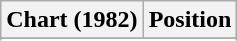<table class="wikitable sortable plainrowheaders">
<tr>
<th scope="col">Chart (1982)</th>
<th scope="col">Position</th>
</tr>
<tr>
</tr>
<tr>
</tr>
</table>
